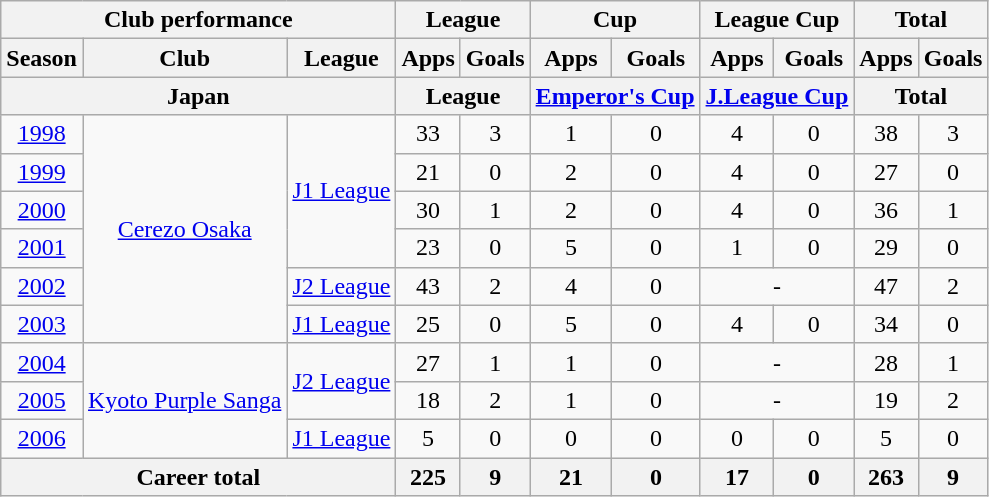<table class="wikitable" style="text-align:center">
<tr>
<th colspan=3>Club performance</th>
<th colspan=2>League</th>
<th colspan=2>Cup</th>
<th colspan=2>League Cup</th>
<th colspan=2>Total</th>
</tr>
<tr>
<th>Season</th>
<th>Club</th>
<th>League</th>
<th>Apps</th>
<th>Goals</th>
<th>Apps</th>
<th>Goals</th>
<th>Apps</th>
<th>Goals</th>
<th>Apps</th>
<th>Goals</th>
</tr>
<tr>
<th colspan=3>Japan</th>
<th colspan=2>League</th>
<th colspan=2><a href='#'>Emperor's Cup</a></th>
<th colspan=2><a href='#'>J.League Cup</a></th>
<th colspan=2>Total</th>
</tr>
<tr>
<td><a href='#'>1998</a></td>
<td rowspan="6"><a href='#'>Cerezo Osaka</a></td>
<td rowspan="4"><a href='#'>J1 League</a></td>
<td>33</td>
<td>3</td>
<td>1</td>
<td>0</td>
<td>4</td>
<td>0</td>
<td>38</td>
<td>3</td>
</tr>
<tr>
<td><a href='#'>1999</a></td>
<td>21</td>
<td>0</td>
<td>2</td>
<td>0</td>
<td>4</td>
<td>0</td>
<td>27</td>
<td>0</td>
</tr>
<tr>
<td><a href='#'>2000</a></td>
<td>30</td>
<td>1</td>
<td>2</td>
<td>0</td>
<td>4</td>
<td>0</td>
<td>36</td>
<td>1</td>
</tr>
<tr>
<td><a href='#'>2001</a></td>
<td>23</td>
<td>0</td>
<td>5</td>
<td>0</td>
<td>1</td>
<td>0</td>
<td>29</td>
<td>0</td>
</tr>
<tr>
<td><a href='#'>2002</a></td>
<td><a href='#'>J2 League</a></td>
<td>43</td>
<td>2</td>
<td>4</td>
<td>0</td>
<td colspan="2">-</td>
<td>47</td>
<td>2</td>
</tr>
<tr>
<td><a href='#'>2003</a></td>
<td><a href='#'>J1 League</a></td>
<td>25</td>
<td>0</td>
<td>5</td>
<td>0</td>
<td>4</td>
<td>0</td>
<td>34</td>
<td>0</td>
</tr>
<tr>
<td><a href='#'>2004</a></td>
<td rowspan="3"><a href='#'>Kyoto Purple Sanga</a></td>
<td rowspan="2"><a href='#'>J2 League</a></td>
<td>27</td>
<td>1</td>
<td>1</td>
<td>0</td>
<td colspan="2">-</td>
<td>28</td>
<td>1</td>
</tr>
<tr>
<td><a href='#'>2005</a></td>
<td>18</td>
<td>2</td>
<td>1</td>
<td>0</td>
<td colspan="2">-</td>
<td>19</td>
<td>2</td>
</tr>
<tr>
<td><a href='#'>2006</a></td>
<td><a href='#'>J1 League</a></td>
<td>5</td>
<td>0</td>
<td>0</td>
<td>0</td>
<td>0</td>
<td>0</td>
<td>5</td>
<td>0</td>
</tr>
<tr>
<th colspan=3>Career total</th>
<th>225</th>
<th>9</th>
<th>21</th>
<th>0</th>
<th>17</th>
<th>0</th>
<th>263</th>
<th>9</th>
</tr>
</table>
